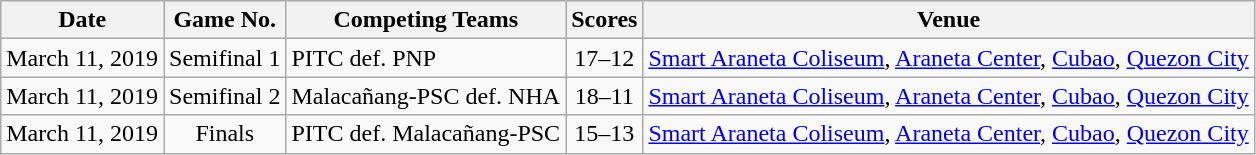<table class="wikitable sortable" border="1">
<tr>
<th>Date</th>
<th>Game No.</th>
<th>Competing Teams</th>
<th>Scores</th>
<th>Venue</th>
</tr>
<tr>
<td>March 11, 2019</td>
<td style="text-align:center;">Semifinal 1</td>
<td>PITC def. PNP</td>
<td style="text-align:center;">17–12</td>
<td><a href='#'>Smart Araneta Coliseum</a>, <a href='#'>Araneta Center</a>, <a href='#'>Cubao</a>, <a href='#'>Quezon City</a></td>
</tr>
<tr>
<td>March 11, 2019</td>
<td style="text-align:center;">Semifinal 2</td>
<td>Malacañang-PSC def. NHA</td>
<td style="text-align:center;">18–11</td>
<td><a href='#'>Smart Araneta Coliseum</a>, <a href='#'>Araneta Center</a>, <a href='#'>Cubao</a>, <a href='#'>Quezon City</a></td>
</tr>
<tr>
<td>March 11, 2019</td>
<td style="text-align:center;">Finals</td>
<td>PITC def. Malacañang-PSC</td>
<td style="text-align:center;">15–13</td>
<td><a href='#'>Smart Araneta Coliseum</a>, <a href='#'>Araneta Center</a>, <a href='#'>Cubao</a>, <a href='#'>Quezon City</a></td>
</tr>
</table>
